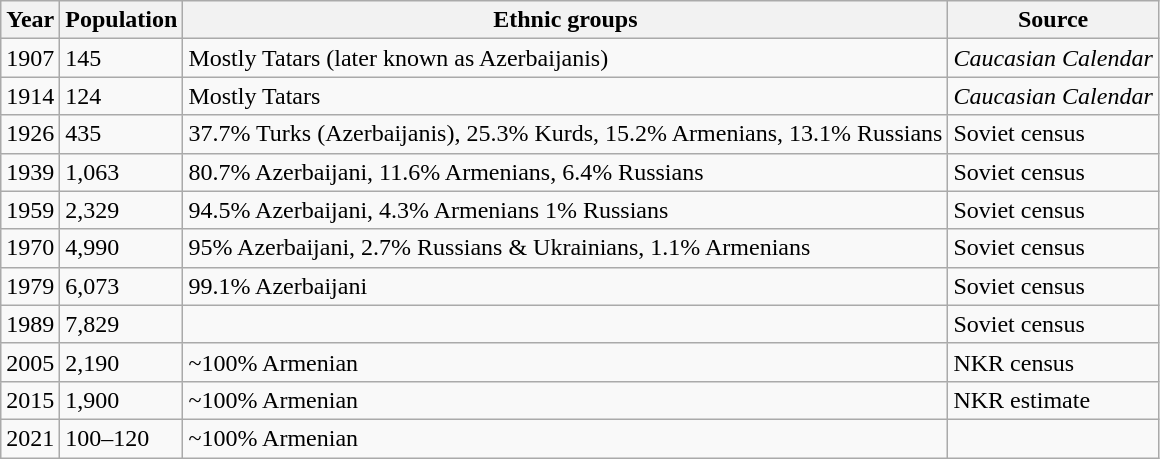<table class="wikitable">
<tr>
<th>Year</th>
<th>Population</th>
<th>Ethnic groups</th>
<th>Source</th>
</tr>
<tr>
<td>1907</td>
<td>145</td>
<td>Mostly Tatars (later known as Azerbaijanis)</td>
<td><em>Caucasian Calendar</em></td>
</tr>
<tr>
<td>1914</td>
<td>124</td>
<td>Mostly Tatars</td>
<td><em>Caucasian Calendar</em></td>
</tr>
<tr>
<td>1926</td>
<td>435</td>
<td>37.7% Turks (Azerbaijanis), 25.3% Kurds, 15.2% Armenians, 13.1% Russians</td>
<td>Soviet census</td>
</tr>
<tr>
<td>1939</td>
<td>1,063</td>
<td>80.7% Azerbaijani, 11.6% Armenians, 6.4% Russians</td>
<td>Soviet census</td>
</tr>
<tr>
<td>1959</td>
<td>2,329</td>
<td>94.5% Azerbaijani, 4.3% Armenians 1% Russians</td>
<td>Soviet census</td>
</tr>
<tr>
<td>1970</td>
<td>4,990</td>
<td>95% Azerbaijani, 2.7% Russians & Ukrainians, 1.1% Armenians</td>
<td>Soviet census</td>
</tr>
<tr>
<td>1979</td>
<td>6,073</td>
<td>99.1% Azerbaijani</td>
<td>Soviet census</td>
</tr>
<tr>
<td>1989</td>
<td>7,829</td>
<td></td>
<td>Soviet census</td>
</tr>
<tr>
<td>2005</td>
<td>2,190</td>
<td>~100% Armenian</td>
<td>NKR census</td>
</tr>
<tr>
<td>2015</td>
<td>1,900</td>
<td>~100% Armenian</td>
<td>NKR estimate</td>
</tr>
<tr>
<td>2021</td>
<td>100–120</td>
<td>~100% Armenian</td>
<td></td>
</tr>
</table>
